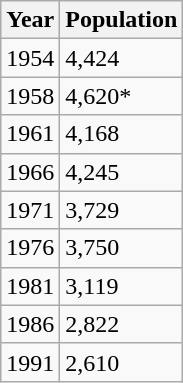<table class="wikitable">
<tr>
<th>Year</th>
<th>Population</th>
</tr>
<tr>
<td>1954</td>
<td>4,424</td>
</tr>
<tr>
<td>1958</td>
<td>4,620*</td>
</tr>
<tr>
<td>1961</td>
<td>4,168</td>
</tr>
<tr>
<td>1966</td>
<td>4,245</td>
</tr>
<tr>
<td>1971</td>
<td>3,729</td>
</tr>
<tr>
<td>1976</td>
<td>3,750</td>
</tr>
<tr>
<td>1981</td>
<td>3,119</td>
</tr>
<tr>
<td>1986</td>
<td>2,822</td>
</tr>
<tr>
<td>1991</td>
<td>2,610</td>
</tr>
</table>
